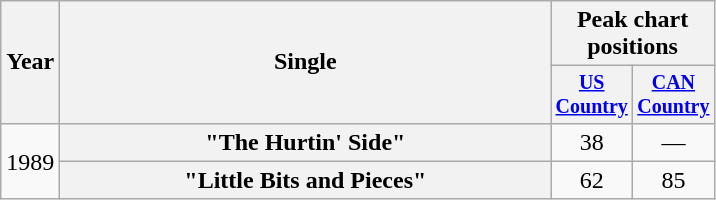<table class="wikitable plainrowheaders" style="text-align:center;">
<tr>
<th rowspan="2">Year</th>
<th rowspan="2" style="width:20em;">Single</th>
<th colspan="2">Peak chart<br>positions</th>
</tr>
<tr style="font-size:smaller;">
<th width="45"><a href='#'>US Country</a><br></th>
<th width="45"><a href='#'>CAN Country</a><br></th>
</tr>
<tr>
<td rowspan="2">1989</td>
<th scope="row">"The Hurtin' Side"</th>
<td>38</td>
<td>—</td>
</tr>
<tr>
<th scope="row">"Little Bits and Pieces"</th>
<td>62</td>
<td>85</td>
</tr>
</table>
